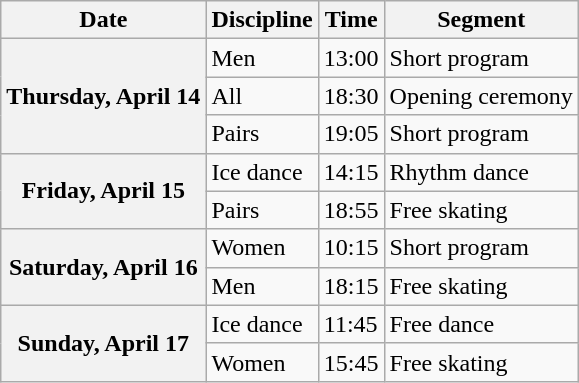<table class="wikitable unsortable" style="text-align:left;">
<tr>
<th scope="col">Date</th>
<th scope="col">Discipline</th>
<th scope="col">Time</th>
<th scope="col">Segment</th>
</tr>
<tr>
<th scope="row" rowspan="3">Thursday, April 14</th>
<td>Men</td>
<td>13:00</td>
<td>Short program</td>
</tr>
<tr>
<td>All</td>
<td>18:30</td>
<td>Opening ceremony</td>
</tr>
<tr>
<td>Pairs</td>
<td>19:05</td>
<td>Short program</td>
</tr>
<tr>
<th scope="row" rowspan="2">Friday, April 15</th>
<td>Ice dance</td>
<td>14:15</td>
<td>Rhythm dance</td>
</tr>
<tr>
<td>Pairs</td>
<td>18:55</td>
<td>Free skating</td>
</tr>
<tr>
<th scope="row" rowspan="2">Saturday, April 16</th>
<td>Women</td>
<td>10:15</td>
<td>Short program</td>
</tr>
<tr>
<td>Men</td>
<td>18:15</td>
<td>Free skating</td>
</tr>
<tr>
<th scope="row" rowspan="2">Sunday, April 17</th>
<td>Ice dance</td>
<td>11:45</td>
<td>Free dance</td>
</tr>
<tr>
<td>Women</td>
<td>15:45</td>
<td>Free skating</td>
</tr>
</table>
